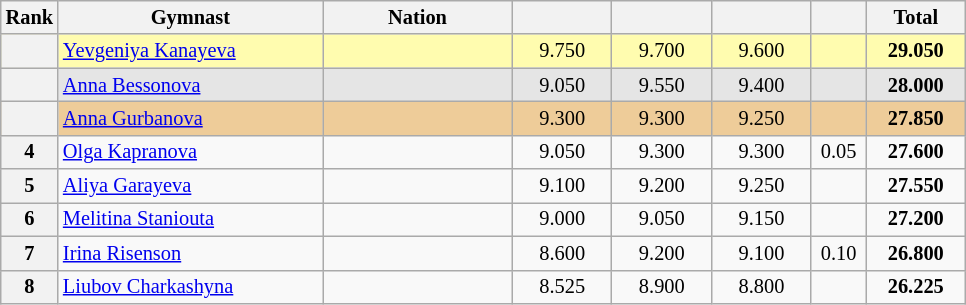<table class="wikitable sortable" style="text-align:center; font-size:85%">
<tr>
<th scope="col" style="width:20px;">Rank</th>
<th ! scope="col" style="width:170px;">Gymnast</th>
<th ! scope="col" style="width:120px;">Nation</th>
<th ! scope="col" style="width:60px;"></th>
<th ! scope="col" style="width:60px;"></th>
<th ! scope="col" style="width:60px;"></th>
<th ! scope="col" style="width:30px;"></th>
<th ! scope="col" style="width:60px;">Total</th>
</tr>
<tr style="background:#fffcaf;">
<th scope=row style="text-align:center"></th>
<td style="text-align:left;"><a href='#'>Yevgeniya Kanayeva</a></td>
<td style="text-align:left;"></td>
<td>9.750</td>
<td>9.700</td>
<td>9.600</td>
<td></td>
<td><strong>29.050</strong></td>
</tr>
<tr style="background:#e5e5e5;">
<th scope=row style="text-align:center"></th>
<td style="text-align:left;"><a href='#'>Anna Bessonova</a></td>
<td style="text-align:left;"></td>
<td>9.050</td>
<td>9.550</td>
<td>9.400</td>
<td></td>
<td><strong>28.000</strong></td>
</tr>
<tr style="background:#ec9;">
<th scope=row style="text-align:center"></th>
<td style="text-align:left;"><a href='#'>Anna Gurbanova</a></td>
<td style="text-align:left;"></td>
<td>9.300</td>
<td>9.300</td>
<td>9.250</td>
<td></td>
<td><strong>27.850</strong></td>
</tr>
<tr>
<th scope=row style="text-align:center">4</th>
<td style="text-align:left;"><a href='#'>Olga Kapranova</a></td>
<td style="text-align:left;"></td>
<td>9.050</td>
<td>9.300</td>
<td>9.300</td>
<td>0.05</td>
<td><strong>27.600</strong></td>
</tr>
<tr>
<th scope=row style="text-align:center">5</th>
<td style="text-align:left;"><a href='#'>Aliya Garayeva</a></td>
<td style="text-align:left;"></td>
<td>9.100</td>
<td>9.200</td>
<td>9.250</td>
<td></td>
<td><strong>27.550</strong></td>
</tr>
<tr>
<th scope=row style="text-align:center">6</th>
<td style="text-align:left;"><a href='#'>Melitina Staniouta</a></td>
<td style="text-align:left;"></td>
<td>9.000</td>
<td>9.050</td>
<td>9.150</td>
<td></td>
<td><strong>27.200</strong></td>
</tr>
<tr>
<th scope=row style="text-align:center">7</th>
<td style="text-align:left;"><a href='#'>Irina Risenson</a></td>
<td style="text-align:left;"></td>
<td>8.600</td>
<td>9.200</td>
<td>9.100</td>
<td>0.10</td>
<td><strong>26.800</strong></td>
</tr>
<tr>
<th scope=row style="text-align:center">8</th>
<td style="text-align:left;"><a href='#'>Liubov Charkashyna</a></td>
<td style="text-align:left;"></td>
<td>8.525</td>
<td>8.900</td>
<td>8.800</td>
<td></td>
<td><strong>26.225</strong></td>
</tr>
</table>
